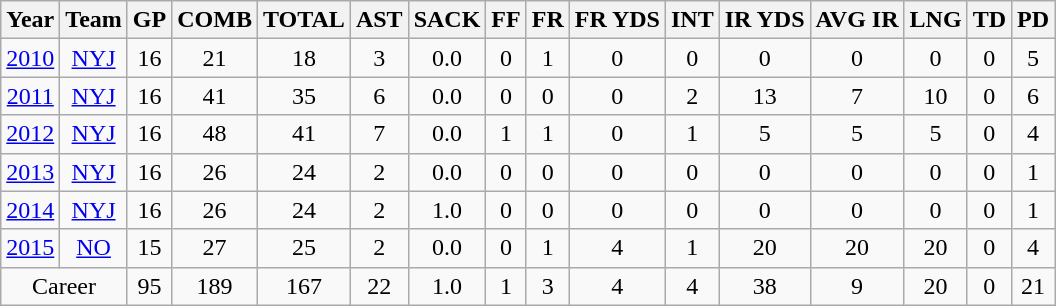<table class="wikitable" style="text-align:center">
<tr>
<th>Year</th>
<th>Team</th>
<th>GP</th>
<th>COMB</th>
<th>TOTAL</th>
<th>AST</th>
<th>SACK</th>
<th>FF</th>
<th>FR</th>
<th>FR YDS</th>
<th>INT</th>
<th>IR YDS</th>
<th>AVG IR</th>
<th>LNG</th>
<th>TD</th>
<th>PD</th>
</tr>
<tr>
<td><a href='#'>2010</a></td>
<td><a href='#'>NYJ</a></td>
<td>16</td>
<td>21</td>
<td>18</td>
<td>3</td>
<td>0.0</td>
<td>0</td>
<td>1</td>
<td>0</td>
<td>0</td>
<td>0</td>
<td>0</td>
<td>0</td>
<td>0</td>
<td>5</td>
</tr>
<tr>
<td><a href='#'>2011</a></td>
<td><a href='#'>NYJ</a></td>
<td>16</td>
<td>41</td>
<td>35</td>
<td>6</td>
<td>0.0</td>
<td>0</td>
<td>0</td>
<td>0</td>
<td>2</td>
<td>13</td>
<td>7</td>
<td>10</td>
<td>0</td>
<td>6</td>
</tr>
<tr>
<td><a href='#'>2012</a></td>
<td><a href='#'>NYJ</a></td>
<td>16</td>
<td>48</td>
<td>41</td>
<td>7</td>
<td>0.0</td>
<td>1</td>
<td>1</td>
<td>0</td>
<td>1</td>
<td>5</td>
<td>5</td>
<td>5</td>
<td>0</td>
<td>4</td>
</tr>
<tr>
<td><a href='#'>2013</a></td>
<td><a href='#'>NYJ</a></td>
<td>16</td>
<td>26</td>
<td>24</td>
<td>2</td>
<td>0.0</td>
<td>0</td>
<td>0</td>
<td>0</td>
<td>0</td>
<td>0</td>
<td>0</td>
<td>0</td>
<td>0</td>
<td>1</td>
</tr>
<tr>
<td><a href='#'>2014</a></td>
<td><a href='#'>NYJ</a></td>
<td>16</td>
<td>26</td>
<td>24</td>
<td>2</td>
<td>1.0</td>
<td>0</td>
<td>0</td>
<td>0</td>
<td>0</td>
<td>0</td>
<td>0</td>
<td>0</td>
<td>0</td>
<td>1</td>
</tr>
<tr>
<td><a href='#'>2015</a></td>
<td><a href='#'>NO</a></td>
<td>15</td>
<td>27</td>
<td>25</td>
<td>2</td>
<td>0.0</td>
<td>0</td>
<td>1</td>
<td>4</td>
<td>1</td>
<td>20</td>
<td>20</td>
<td>20</td>
<td>0</td>
<td>4</td>
</tr>
<tr>
<td colspan="2">Career</td>
<td>95</td>
<td>189</td>
<td>167</td>
<td>22</td>
<td>1.0</td>
<td>1</td>
<td>3</td>
<td>4</td>
<td>4</td>
<td>38</td>
<td>9</td>
<td>20</td>
<td>0</td>
<td>21</td>
</tr>
</table>
